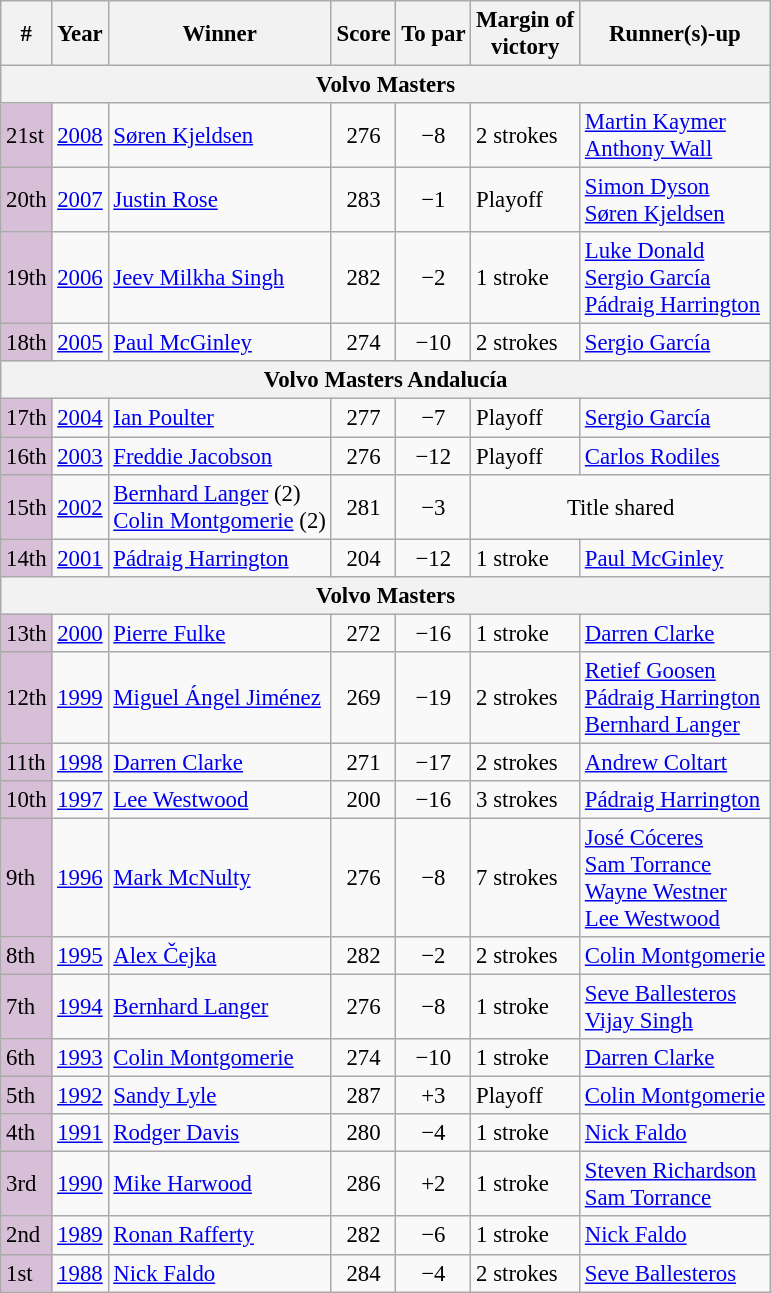<table class=wikitable style="font-size:95%">
<tr>
<th>#</th>
<th>Year</th>
<th>Winner</th>
<th>Score</th>
<th>To par</th>
<th>Margin of<br>victory</th>
<th>Runner(s)-up</th>
</tr>
<tr>
<th colspan=7>Volvo Masters</th>
</tr>
<tr>
<td style="background:thistle">21st</td>
<td><a href='#'>2008</a></td>
<td> <a href='#'>Søren Kjeldsen</a></td>
<td align=center>276</td>
<td align=center>−8</td>
<td>2 strokes</td>
<td> <a href='#'>Martin Kaymer</a><br> <a href='#'>Anthony Wall</a></td>
</tr>
<tr>
<td style="background:thistle">20th</td>
<td><a href='#'>2007</a></td>
<td> <a href='#'>Justin Rose</a></td>
<td align=center>283</td>
<td align=center>−1</td>
<td>Playoff</td>
<td> <a href='#'>Simon Dyson</a><br> <a href='#'>Søren Kjeldsen</a></td>
</tr>
<tr>
<td style="background:thistle">19th</td>
<td><a href='#'>2006</a></td>
<td> <a href='#'>Jeev Milkha Singh</a></td>
<td align=center>282</td>
<td align=center>−2</td>
<td>1 stroke</td>
<td> <a href='#'>Luke Donald</a><br> <a href='#'>Sergio García</a><br> <a href='#'>Pádraig Harrington</a></td>
</tr>
<tr>
<td style="background:thistle">18th</td>
<td><a href='#'>2005</a></td>
<td> <a href='#'>Paul McGinley</a></td>
<td align=center>274</td>
<td align=center>−10</td>
<td>2 strokes</td>
<td> <a href='#'>Sergio García</a></td>
</tr>
<tr>
<th colspan=7>Volvo Masters Andalucía</th>
</tr>
<tr>
<td style="background:thistle">17th</td>
<td><a href='#'>2004</a></td>
<td> <a href='#'>Ian Poulter</a></td>
<td align=center>277</td>
<td align=center>−7</td>
<td>Playoff</td>
<td> <a href='#'>Sergio García</a></td>
</tr>
<tr>
<td style="background:thistle">16th</td>
<td><a href='#'>2003</a></td>
<td> <a href='#'>Freddie Jacobson</a></td>
<td align=center>276</td>
<td align=center>−12</td>
<td>Playoff</td>
<td> <a href='#'>Carlos Rodiles</a></td>
</tr>
<tr>
<td style="background:thistle">15th</td>
<td><a href='#'>2002</a></td>
<td> <a href='#'>Bernhard Langer</a> (2)<br> <a href='#'>Colin Montgomerie</a> (2)</td>
<td align=center>281</td>
<td align=center>−3</td>
<td colspan=2 align=center>Title shared</td>
</tr>
<tr>
<td style="background:thistle">14th</td>
<td><a href='#'>2001</a></td>
<td> <a href='#'>Pádraig Harrington</a></td>
<td align=center>204</td>
<td align=center>−12</td>
<td>1 stroke</td>
<td> <a href='#'>Paul McGinley</a></td>
</tr>
<tr>
<th colspan=7>Volvo Masters</th>
</tr>
<tr>
<td style="background:thistle">13th</td>
<td><a href='#'>2000</a></td>
<td> <a href='#'>Pierre Fulke</a></td>
<td align=center>272</td>
<td align=center>−16</td>
<td>1 stroke</td>
<td> <a href='#'>Darren Clarke</a></td>
</tr>
<tr>
<td style="background:thistle">12th</td>
<td><a href='#'>1999</a></td>
<td> <a href='#'>Miguel Ángel Jiménez</a></td>
<td align=center>269</td>
<td align=center>−19</td>
<td>2 strokes</td>
<td> <a href='#'>Retief Goosen</a><br> <a href='#'>Pádraig Harrington</a><br> <a href='#'>Bernhard Langer</a></td>
</tr>
<tr>
<td style="background:thistle">11th</td>
<td><a href='#'>1998</a></td>
<td> <a href='#'>Darren Clarke</a></td>
<td align=center>271</td>
<td align=center>−17</td>
<td>2 strokes</td>
<td> <a href='#'>Andrew Coltart</a></td>
</tr>
<tr>
<td style="background:thistle">10th</td>
<td><a href='#'>1997</a></td>
<td> <a href='#'>Lee Westwood</a></td>
<td align=center>200</td>
<td align=center>−16</td>
<td>3 strokes</td>
<td> <a href='#'>Pádraig Harrington</a></td>
</tr>
<tr>
<td style="background:thistle">9th</td>
<td><a href='#'>1996</a></td>
<td> <a href='#'>Mark McNulty</a></td>
<td align=center>276</td>
<td align=center>−8</td>
<td>7 strokes</td>
<td> <a href='#'>José Cóceres</a><br> <a href='#'>Sam Torrance</a><br> <a href='#'>Wayne Westner</a><br> <a href='#'>Lee Westwood</a></td>
</tr>
<tr>
<td style="background:thistle">8th</td>
<td><a href='#'>1995</a></td>
<td> <a href='#'>Alex Čejka</a></td>
<td align=center>282</td>
<td align=center>−2</td>
<td>2 strokes</td>
<td> <a href='#'>Colin Montgomerie</a></td>
</tr>
<tr>
<td style="background:thistle">7th</td>
<td><a href='#'>1994</a></td>
<td> <a href='#'>Bernhard Langer</a></td>
<td align=center>276</td>
<td align=center>−8</td>
<td>1 stroke</td>
<td> <a href='#'>Seve Ballesteros</a><br> <a href='#'>Vijay Singh</a></td>
</tr>
<tr>
<td style="background:thistle">6th</td>
<td><a href='#'>1993</a></td>
<td> <a href='#'>Colin Montgomerie</a></td>
<td align=center>274</td>
<td align=center>−10</td>
<td>1 stroke</td>
<td> <a href='#'>Darren Clarke</a></td>
</tr>
<tr>
<td style="background:thistle">5th</td>
<td><a href='#'>1992</a></td>
<td> <a href='#'>Sandy Lyle</a></td>
<td align=center>287</td>
<td align=center>+3</td>
<td>Playoff</td>
<td> <a href='#'>Colin Montgomerie</a></td>
</tr>
<tr>
<td style="background:thistle">4th</td>
<td><a href='#'>1991</a></td>
<td> <a href='#'>Rodger Davis</a></td>
<td align=center>280</td>
<td align=center>−4</td>
<td>1 stroke</td>
<td> <a href='#'>Nick Faldo</a></td>
</tr>
<tr>
<td style="background:thistle">3rd</td>
<td><a href='#'>1990</a></td>
<td> <a href='#'>Mike Harwood</a></td>
<td align=center>286</td>
<td align=center>+2</td>
<td>1 stroke</td>
<td> <a href='#'>Steven Richardson</a><br> <a href='#'>Sam Torrance</a></td>
</tr>
<tr>
<td style="background:thistle">2nd</td>
<td><a href='#'>1989</a></td>
<td> <a href='#'>Ronan Rafferty</a></td>
<td align=center>282</td>
<td align=center>−6</td>
<td>1 stroke</td>
<td> <a href='#'>Nick Faldo</a></td>
</tr>
<tr>
<td style="background:thistle">1st</td>
<td><a href='#'>1988</a></td>
<td> <a href='#'>Nick Faldo</a></td>
<td align=center>284</td>
<td align=center>−4</td>
<td>2 strokes</td>
<td> <a href='#'>Seve Ballesteros</a></td>
</tr>
</table>
